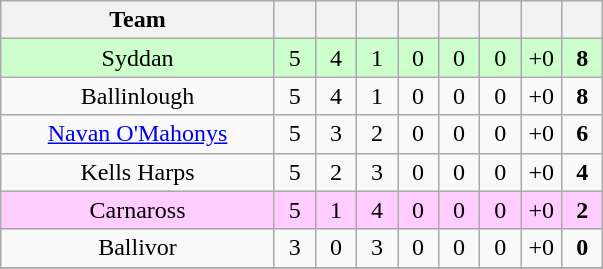<table class="wikitable" style="text-align:center">
<tr>
<th style="width:175px;">Team</th>
<th width="20"></th>
<th width="20"></th>
<th width="20"></th>
<th width="20"></th>
<th width="20"></th>
<th width="20"></th>
<th width="20"></th>
<th width="20"></th>
</tr>
<tr style="background:#cfc;">
<td>Syddan</td>
<td>5</td>
<td>4</td>
<td>1</td>
<td>0</td>
<td>0</td>
<td>0</td>
<td>+0</td>
<td><strong>8</strong></td>
</tr>
<tr>
<td>Ballinlough</td>
<td>5</td>
<td>4</td>
<td>1</td>
<td>0</td>
<td>0</td>
<td>0</td>
<td>+0</td>
<td><strong>8</strong></td>
</tr>
<tr>
<td><a href='#'>Navan O'Mahonys</a></td>
<td>5</td>
<td>3</td>
<td>2</td>
<td>0</td>
<td>0</td>
<td>0</td>
<td>+0</td>
<td><strong>6</strong></td>
</tr>
<tr>
<td>Kells Harps</td>
<td>5</td>
<td>2</td>
<td>3</td>
<td>0</td>
<td>0</td>
<td>0</td>
<td>+0</td>
<td><strong>4</strong></td>
</tr>
<tr style="background:#fcf;">
<td>Carnaross</td>
<td>5</td>
<td>1</td>
<td>4</td>
<td>0</td>
<td>0</td>
<td>0</td>
<td>+0</td>
<td><strong>2</strong></td>
</tr>
<tr>
<td>Ballivor</td>
<td>3</td>
<td>0</td>
<td>3</td>
<td>0</td>
<td>0</td>
<td>0</td>
<td>+0</td>
<td><strong>0</strong></td>
</tr>
<tr>
</tr>
</table>
